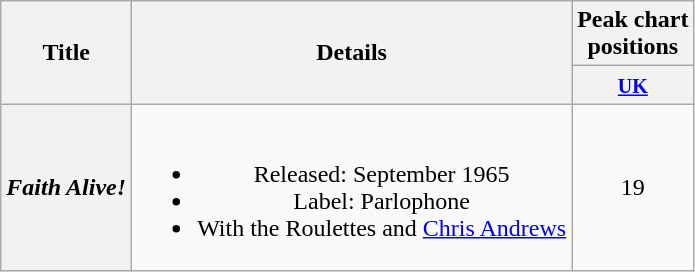<table class="wikitable plainrowheaders" style="text-align:center;">
<tr>
<th scope="col" rowspan="2">Title</th>
<th scope="col" rowspan="2">Details</th>
<th scope="col">Peak chart<br>positions</th>
</tr>
<tr>
<th><small><a href='#'>UK</a></small><br></th>
</tr>
<tr>
<th scope="row"><em>Faith Alive!</em></th>
<td><br><ul><li>Released: September 1965</li><li>Label: Parlophone</li><li>With the Roulettes and <a href='#'>Chris Andrews</a></li></ul></td>
<td>19</td>
</tr>
</table>
